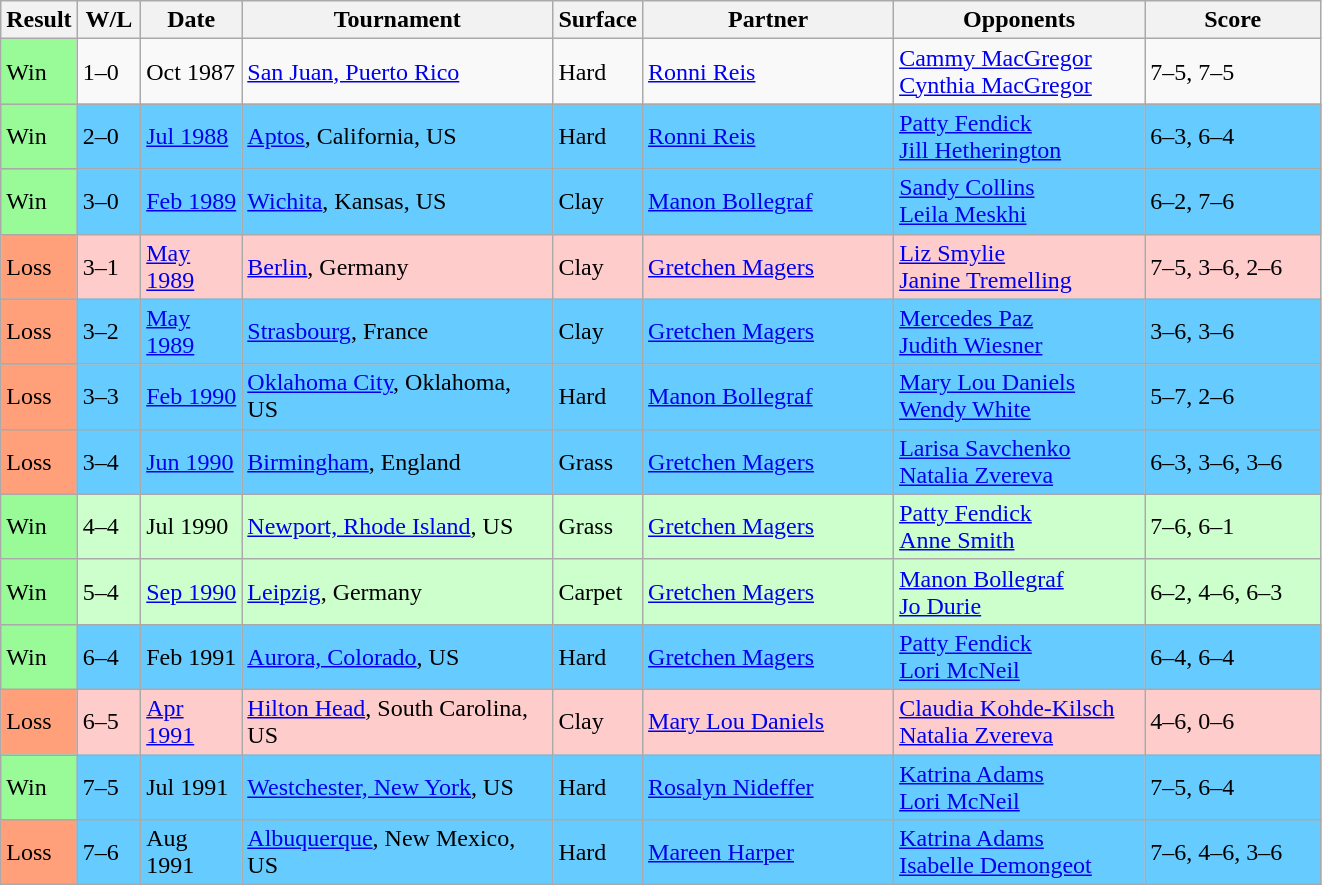<table class="sortable wikitable">
<tr>
<th style="width:40px">Result</th>
<th style="width:35px" class="unsortable">W/L</th>
<th style="width:60px">Date</th>
<th style="width:200px">Tournament</th>
<th style="width:50px">Surface</th>
<th style="width:160px">Partner</th>
<th style="width:160px">Opponents</th>
<th style="width:110px" class="unsortable">Score</th>
</tr>
<tr>
<td style="background:#98fb98;">Win</td>
<td>1–0</td>
<td>Oct 1987</td>
<td><a href='#'>San Juan, Puerto Rico</a></td>
<td>Hard</td>
<td> <a href='#'>Ronni Reis</a></td>
<td> <a href='#'>Cammy MacGregor</a> <br>  <a href='#'>Cynthia MacGregor</a></td>
<td>7–5, 7–5</td>
</tr>
<tr style="background:#6cf;">
<td style="background:#98fb98;">Win</td>
<td>2–0</td>
<td><a href='#'>Jul 1988</a></td>
<td><a href='#'>Aptos</a>, California, US</td>
<td>Hard</td>
<td> <a href='#'>Ronni Reis</a></td>
<td> <a href='#'>Patty Fendick</a> <br>  <a href='#'>Jill Hetherington</a></td>
<td>6–3, 6–4</td>
</tr>
<tr style="background:#6cf;">
<td style="background:#98fb98;">Win</td>
<td>3–0</td>
<td><a href='#'>Feb 1989</a></td>
<td><a href='#'>Wichita</a>, Kansas, US</td>
<td>Clay</td>
<td> <a href='#'>Manon Bollegraf</a></td>
<td> <a href='#'>Sandy Collins</a> <br>  <a href='#'>Leila Meskhi</a></td>
<td>6–2, 7–6</td>
</tr>
<tr style="background:#fcc;">
<td style="background:#ffa07a;">Loss</td>
<td>3–1</td>
<td><a href='#'>May 1989</a></td>
<td><a href='#'>Berlin</a>, Germany</td>
<td>Clay</td>
<td> <a href='#'>Gretchen Magers</a></td>
<td> <a href='#'>Liz Smylie</a> <br>  <a href='#'>Janine Tremelling</a></td>
<td>7–5, 3–6, 2–6</td>
</tr>
<tr style="background:#6cf;">
<td style="background:#ffa07a;">Loss</td>
<td>3–2</td>
<td><a href='#'>May 1989</a></td>
<td><a href='#'>Strasbourg</a>, France</td>
<td>Clay</td>
<td> <a href='#'>Gretchen Magers</a></td>
<td> <a href='#'>Mercedes Paz</a> <br>  <a href='#'>Judith Wiesner</a></td>
<td>3–6, 3–6</td>
</tr>
<tr style="background:#6cf;">
<td style="background:#ffa07a;">Loss</td>
<td>3–3</td>
<td><a href='#'>Feb 1990</a></td>
<td><a href='#'>Oklahoma City</a>, Oklahoma, US</td>
<td>Hard</td>
<td> <a href='#'>Manon Bollegraf</a></td>
<td> <a href='#'>Mary Lou Daniels</a> <br>  <a href='#'>Wendy White</a></td>
<td>5–7, 2–6</td>
</tr>
<tr style="background:#6cf;">
<td style="background:#ffa07a;">Loss</td>
<td>3–4</td>
<td><a href='#'>Jun 1990</a></td>
<td><a href='#'>Birmingham</a>, England</td>
<td>Grass</td>
<td> <a href='#'>Gretchen Magers</a></td>
<td> <a href='#'>Larisa Savchenko</a> <br>  <a href='#'>Natalia Zvereva</a></td>
<td>6–3, 3–6, 3–6</td>
</tr>
<tr style="background:#cfc;">
<td style="background:#98fb98;">Win</td>
<td>4–4</td>
<td>Jul 1990</td>
<td><a href='#'>Newport, Rhode Island</a>, US</td>
<td>Grass</td>
<td> <a href='#'>Gretchen Magers</a></td>
<td> <a href='#'>Patty Fendick</a> <br>  <a href='#'>Anne Smith</a></td>
<td>7–6, 6–1</td>
</tr>
<tr style="background:#cfc;">
<td style="background:#98fb98;">Win</td>
<td>5–4</td>
<td><a href='#'>Sep 1990</a></td>
<td><a href='#'>Leipzig</a>, Germany</td>
<td>Carpet</td>
<td> <a href='#'>Gretchen Magers</a></td>
<td> <a href='#'>Manon Bollegraf</a> <br>  <a href='#'>Jo Durie</a></td>
<td>6–2, 4–6, 6–3</td>
</tr>
<tr style="background:#6cf;">
<td style="background:#98fb98;">Win</td>
<td>6–4</td>
<td>Feb 1991</td>
<td><a href='#'>Aurora, Colorado</a>, US</td>
<td>Hard</td>
<td> <a href='#'>Gretchen Magers</a></td>
<td> <a href='#'>Patty Fendick</a> <br>  <a href='#'>Lori McNeil</a></td>
<td>6–4, 6–4</td>
</tr>
<tr style="background:#fcc;">
<td style="background:#ffa07a;">Loss</td>
<td>6–5</td>
<td><a href='#'>Apr 1991</a></td>
<td><a href='#'>Hilton Head</a>, South Carolina, US</td>
<td>Clay</td>
<td> <a href='#'>Mary Lou Daniels</a></td>
<td> <a href='#'>Claudia Kohde-Kilsch</a> <br>  <a href='#'>Natalia Zvereva</a></td>
<td>4–6, 0–6</td>
</tr>
<tr style="background:#6cf;">
<td style="background:#98fb98;">Win</td>
<td>7–5</td>
<td>Jul 1991</td>
<td><a href='#'>Westchester, New York</a>, US</td>
<td>Hard</td>
<td> <a href='#'>Rosalyn Nideffer</a></td>
<td> <a href='#'>Katrina Adams</a> <br>  <a href='#'>Lori McNeil</a></td>
<td>7–5, 6–4</td>
</tr>
<tr style="background:#6cf;">
<td style="background:#ffa07a;">Loss</td>
<td>7–6</td>
<td>Aug 1991</td>
<td><a href='#'>Albuquerque</a>, New Mexico, US</td>
<td>Hard</td>
<td> <a href='#'>Mareen Harper</a></td>
<td> <a href='#'>Katrina Adams</a> <br>  <a href='#'>Isabelle Demongeot</a></td>
<td>7–6, 4–6, 3–6</td>
</tr>
</table>
